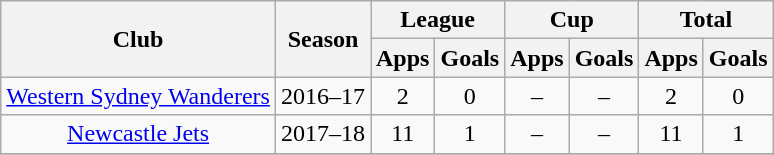<table class="wikitable" style="text-align:center">
<tr>
<th rowspan="2">Club</th>
<th rowspan="2">Season</th>
<th colspan="2">League</th>
<th colspan="2">Cup</th>
<th colspan="2">Total</th>
</tr>
<tr>
<th>Apps</th>
<th>Goals</th>
<th>Apps</th>
<th>Goals</th>
<th>Apps</th>
<th>Goals</th>
</tr>
<tr>
<td><a href='#'>Western Sydney Wanderers</a></td>
<td>2016–17</td>
<td>2</td>
<td>0</td>
<td>–</td>
<td>–</td>
<td>2</td>
<td>0</td>
</tr>
<tr>
<td><a href='#'>Newcastle Jets</a></td>
<td>2017–18</td>
<td>11</td>
<td>1</td>
<td>–</td>
<td>–</td>
<td>11</td>
<td>1</td>
</tr>
<tr>
</tr>
</table>
